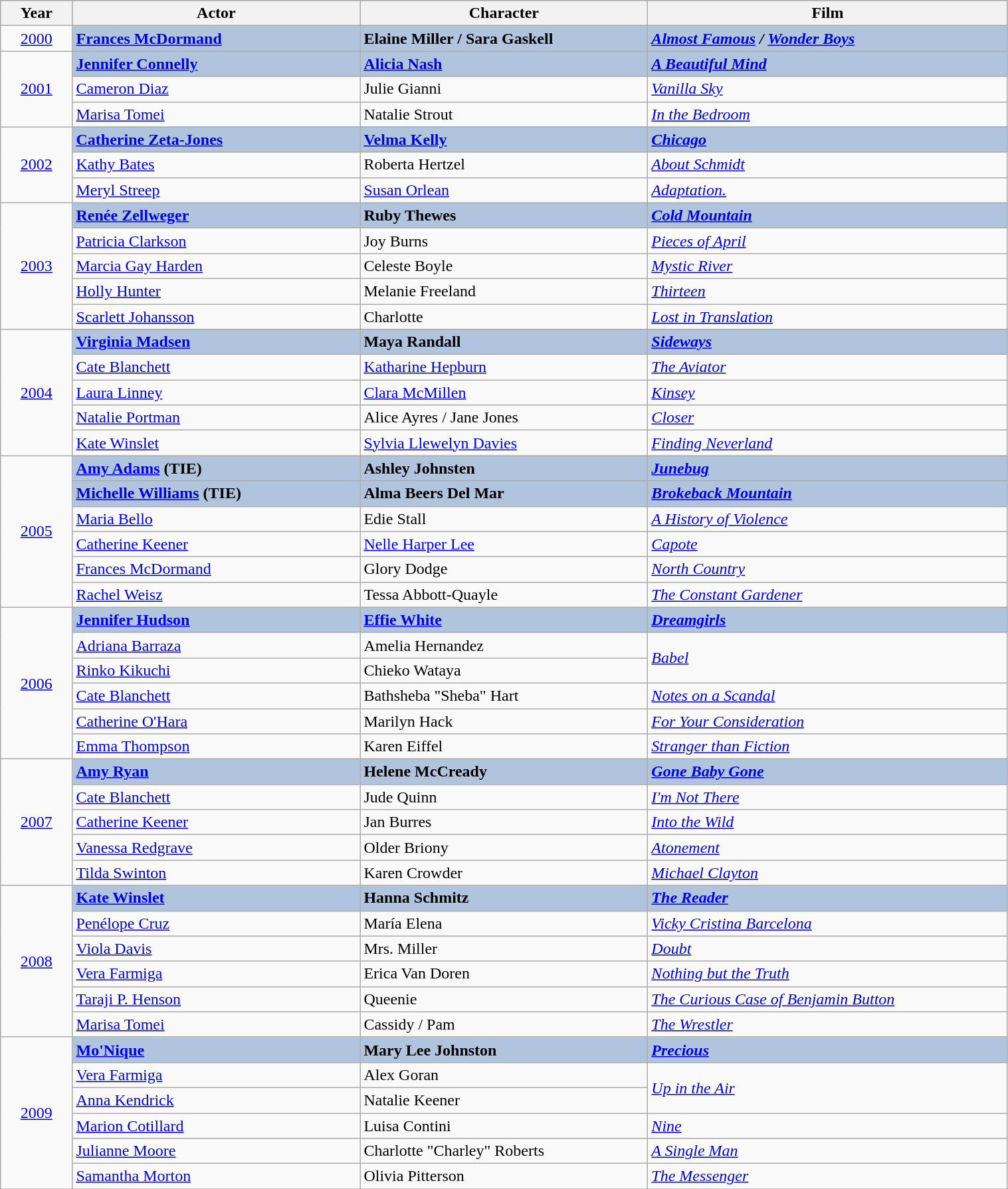<table class="wikitable" width="80%">
<tr style="background:#bebebe;">
<th style="width:5%;">Year</th>
<th style="width:20%;">Actor</th>
<th style="width:20%;">Character</th>
<th style="width:25%;">Film</th>
</tr>
<tr>
<td style="text-align:center;"><a href='#'>2000</a></td>
<td style="background:#B0C4DE;"><strong><a href='#'>Frances McDormand</a></strong></td>
<td style="background:#B0C4DE;"><strong>Elaine Miller / Sara Gaskell</strong></td>
<td style="background:#B0C4DE;"><strong><em><a href='#'>Almost Famous</a><em> / </em><a href='#'>Wonder Boys</a></em></strong></td>
</tr>
<tr>
<td rowspan="3" style="text-align:center;"><a href='#'>2001</a></td>
<td style="background:#B0C4DE;"><strong><a href='#'>Jennifer Connelly</a></strong></td>
<td style="background:#B0C4DE;"><strong><a href='#'>Alicia Nash</a></strong></td>
<td style="background:#B0C4DE;"><strong><em><a href='#'>A Beautiful Mind</a></em></strong></td>
</tr>
<tr>
<td><a href='#'>Cameron Diaz</a></td>
<td>Julie Gianni</td>
<td><em><a href='#'>Vanilla Sky</a></em></td>
</tr>
<tr>
<td><a href='#'>Marisa Tomei</a></td>
<td>Natalie Strout</td>
<td><em><a href='#'>In the Bedroom</a></em></td>
</tr>
<tr>
<td rowspan="3" style="text-align:center;"><a href='#'>2002</a></td>
<td style="background:#B0C4DE;"><strong><a href='#'>Catherine Zeta-Jones</a></strong></td>
<td style="background:#B0C4DE;"><strong><a href='#'>Velma Kelly</a></strong></td>
<td style="background:#B0C4DE;"><strong><em><a href='#'>Chicago</a></em></strong></td>
</tr>
<tr>
<td><a href='#'>Kathy Bates</a></td>
<td>Roberta Hertzel</td>
<td><em><a href='#'>About Schmidt</a></em></td>
</tr>
<tr>
<td><a href='#'>Meryl Streep</a></td>
<td><a href='#'>Susan Orlean</a></td>
<td><em><a href='#'>Adaptation.</a></em></td>
</tr>
<tr>
<td rowspan="5" style="text-align:center;"><a href='#'>2003</a></td>
<td style="background:#B0C4DE;"><strong><a href='#'>Renée Zellweger</a></strong></td>
<td style="background:#B0C4DE;"><strong>Ruby Thewes</strong></td>
<td style="background:#B0C4DE;"><strong><em><a href='#'>Cold Mountain</a></em></strong></td>
</tr>
<tr>
<td><a href='#'>Patricia Clarkson</a></td>
<td>Joy Burns</td>
<td><em><a href='#'>Pieces of April</a></em></td>
</tr>
<tr>
<td><a href='#'>Marcia Gay Harden</a></td>
<td>Celeste Boyle</td>
<td><em><a href='#'>Mystic River</a></em></td>
</tr>
<tr>
<td><a href='#'>Holly Hunter</a></td>
<td>Melanie Freeland</td>
<td><em><a href='#'>Thirteen</a></em></td>
</tr>
<tr>
<td><a href='#'>Scarlett Johansson</a></td>
<td>Charlotte</td>
<td><em><a href='#'>Lost in Translation</a></em></td>
</tr>
<tr>
<td rowspan="5" style="text-align:center;"><a href='#'>2004</a></td>
<td style="background:#B0C4DE;"><strong><a href='#'>Virginia Madsen</a></strong></td>
<td style="background:#B0C4DE;"><strong>Maya Randall</strong></td>
<td style="background:#B0C4DE;"><strong><em><a href='#'>Sideways</a></em></strong></td>
</tr>
<tr>
<td><a href='#'>Cate Blanchett</a></td>
<td><a href='#'>Katharine Hepburn</a></td>
<td><em><a href='#'>The Aviator</a></em></td>
</tr>
<tr>
<td><a href='#'>Laura Linney</a></td>
<td><a href='#'>Clara McMillen</a></td>
<td><em><a href='#'>Kinsey</a></em></td>
</tr>
<tr>
<td><a href='#'>Natalie Portman</a></td>
<td>Alice Ayres / Jane Jones</td>
<td><em><a href='#'>Closer</a></em></td>
</tr>
<tr>
<td><a href='#'>Kate Winslet</a></td>
<td><a href='#'>Sylvia Llewelyn Davies</a></td>
<td><em><a href='#'>Finding Neverland</a></em></td>
</tr>
<tr>
<td rowspan="6" style="text-align:center;"><a href='#'>2005</a></td>
<td style="background:#B0C4DE;"><strong><a href='#'>Amy Adams</a> (TIE)</strong></td>
<td style="background:#B0C4DE;"><strong>Ashley Johnsten</strong></td>
<td style="background:#B0C4DE;"><strong><em><a href='#'>Junebug</a></em></strong></td>
</tr>
<tr>
<td style="background:#B0C4DE;"><strong><a href='#'>Michelle Williams</a> (TIE)</strong></td>
<td style="background:#B0C4DE;"><strong>Alma Beers Del Mar</strong></td>
<td style="background:#B0C4DE;"><strong><em><a href='#'>Brokeback Mountain</a></em></strong></td>
</tr>
<tr>
<td><a href='#'>Maria Bello</a></td>
<td>Edie Stall</td>
<td><em><a href='#'>A History of Violence</a></em></td>
</tr>
<tr>
<td><a href='#'>Catherine Keener</a></td>
<td><a href='#'>Nelle Harper Lee</a></td>
<td><em><a href='#'>Capote</a></em></td>
</tr>
<tr>
<td><a href='#'>Frances McDormand</a></td>
<td>Glory Dodge</td>
<td><em><a href='#'>North Country</a></em></td>
</tr>
<tr>
<td><a href='#'>Rachel Weisz</a></td>
<td>Tessa Abbott-Quayle</td>
<td><em><a href='#'>The Constant Gardener</a></em></td>
</tr>
<tr>
<td rowspan="6" style="text-align:center;"><a href='#'>2006</a></td>
<td style="background:#B0C4DE;"><strong><a href='#'>Jennifer Hudson</a></strong></td>
<td style="background:#B0C4DE;"><strong><a href='#'>Effie White</a></strong></td>
<td style="background:#B0C4DE;"><strong><em><a href='#'>Dreamgirls</a></em></strong></td>
</tr>
<tr>
<td><a href='#'>Adriana Barraza</a></td>
<td>Amelia Hernandez</td>
<td rowspan="2"><em><a href='#'>Babel</a></em></td>
</tr>
<tr>
<td><a href='#'>Rinko Kikuchi</a></td>
<td>Chieko Wataya</td>
</tr>
<tr>
<td><a href='#'>Cate Blanchett</a></td>
<td>Bathsheba "Sheba" Hart</td>
<td><em><a href='#'>Notes on a Scandal</a></em></td>
</tr>
<tr>
<td><a href='#'>Catherine O'Hara</a></td>
<td>Marilyn Hack</td>
<td><em><a href='#'>For Your Consideration</a></em></td>
</tr>
<tr>
<td><a href='#'>Emma Thompson</a></td>
<td>Karen Eiffel</td>
<td><em><a href='#'>Stranger than Fiction</a></em></td>
</tr>
<tr>
<td rowspan="5" style="text-align:center;"><a href='#'>2007</a></td>
<td style="background:#B0C4DE;"><strong><a href='#'>Amy Ryan</a></strong></td>
<td style="background:#B0C4DE;"><strong>Helene McCready</strong></td>
<td style="background:#B0C4DE;"><strong><em><a href='#'>Gone Baby Gone</a></em></strong></td>
</tr>
<tr>
<td><a href='#'>Cate Blanchett</a></td>
<td>Jude Quinn</td>
<td><em><a href='#'>I'm Not There</a></em></td>
</tr>
<tr>
<td><a href='#'>Catherine Keener</a></td>
<td>Jan Burres</td>
<td><em><a href='#'>Into the Wild</a></em></td>
</tr>
<tr>
<td><a href='#'>Vanessa Redgrave</a></td>
<td>Older Briony</td>
<td><em><a href='#'>Atonement</a></em></td>
</tr>
<tr>
<td><a href='#'>Tilda Swinton</a></td>
<td>Karen Crowder</td>
<td><em><a href='#'>Michael Clayton</a></em></td>
</tr>
<tr>
<td rowspan="6" style="text-align:center;"><a href='#'>2008</a></td>
<td style="background:#B0C4DE;"><strong><a href='#'>Kate Winslet</a></strong></td>
<td style="background:#B0C4DE;"><strong>Hanna Schmitz</strong></td>
<td style="background:#B0C4DE;"><strong><em><a href='#'>The Reader</a></em></strong></td>
</tr>
<tr>
<td><a href='#'>Penélope Cruz</a></td>
<td>María Elena</td>
<td><em><a href='#'>Vicky Cristina Barcelona</a></em></td>
</tr>
<tr>
<td><a href='#'>Viola Davis</a></td>
<td>Mrs. Miller</td>
<td><em><a href='#'>Doubt</a></em></td>
</tr>
<tr>
<td><a href='#'>Vera Farmiga</a></td>
<td>Erica Van Doren</td>
<td><em><a href='#'>Nothing but the Truth</a></em></td>
</tr>
<tr>
<td><a href='#'>Taraji P. Henson</a></td>
<td>Queenie</td>
<td><em><a href='#'>The Curious Case of Benjamin Button</a></em></td>
</tr>
<tr>
<td><a href='#'>Marisa Tomei</a></td>
<td>Cassidy / Pam</td>
<td><em><a href='#'>The Wrestler</a></em></td>
</tr>
<tr>
<td rowspan="6" style="text-align:center;"><a href='#'>2009</a><br></td>
<td style="background:#B0C4DE;"><strong><a href='#'>Mo'Nique</a></strong></td>
<td style="background:#B0C4DE;"><strong>Mary Lee Johnston</strong></td>
<td style="background:#B0C4DE;"><strong><em><a href='#'>Precious</a></em></strong></td>
</tr>
<tr>
<td><a href='#'>Vera Farmiga</a></td>
<td>Alex Goran</td>
<td rowspan="2"><em><a href='#'>Up in the Air</a></em></td>
</tr>
<tr>
<td><a href='#'>Anna Kendrick</a></td>
<td>Natalie Keener</td>
</tr>
<tr>
<td><a href='#'>Marion Cotillard</a></td>
<td>Luisa Contini</td>
<td><em><a href='#'>Nine</a></em></td>
</tr>
<tr>
<td><a href='#'>Julianne Moore</a></td>
<td>Charlotte "Charley" Roberts</td>
<td><em><a href='#'>A Single Man</a></em></td>
</tr>
<tr>
<td><a href='#'>Samantha Morton</a></td>
<td>Olivia Pitterson</td>
<td><em><a href='#'>The Messenger</a></em></td>
</tr>
</table>
